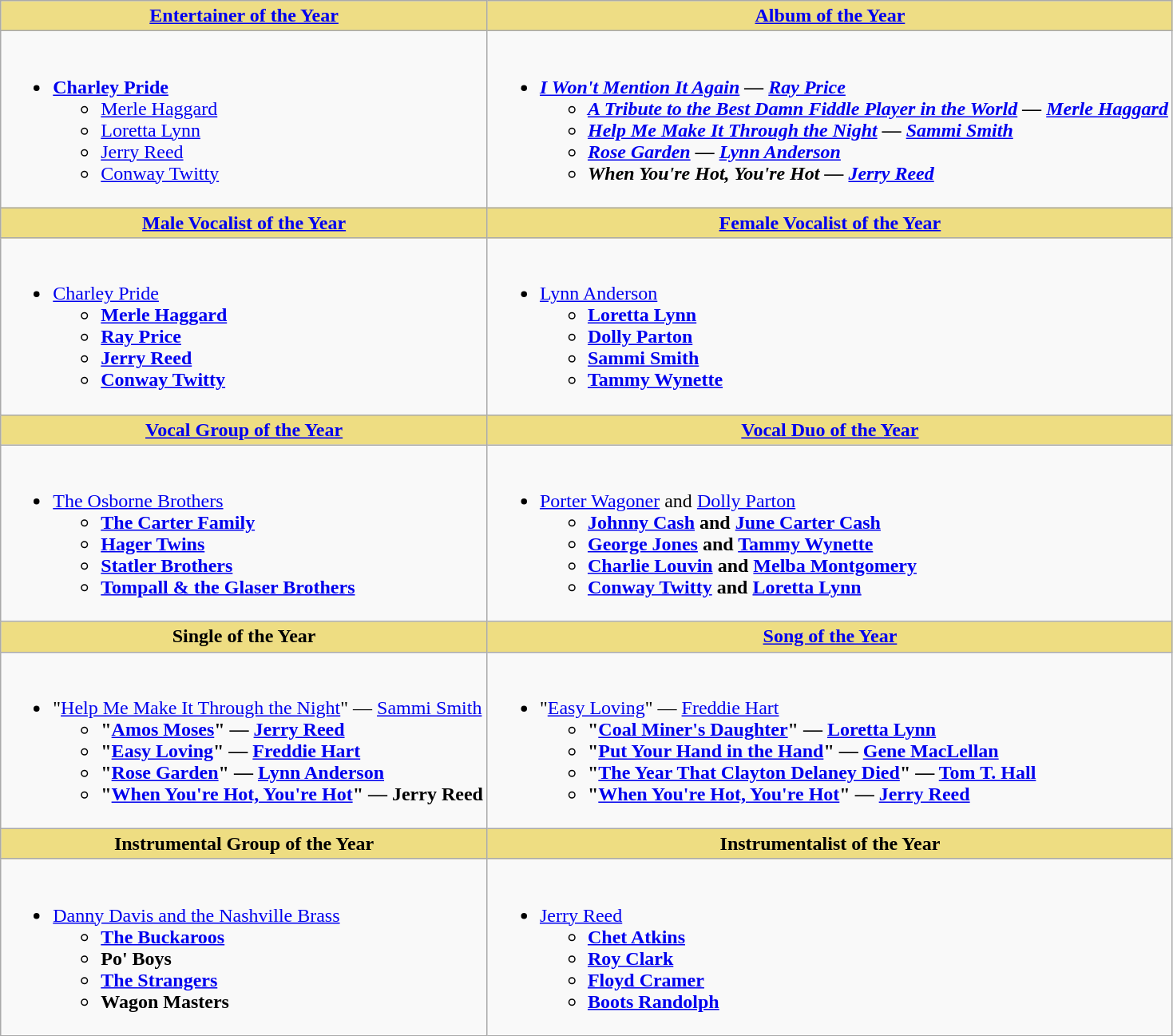<table class="wikitable">
<tr>
<th style="background:#EEDD85; width=50%"><a href='#'>Entertainer of the Year</a></th>
<th style="background:#EEDD85; width=50%"><a href='#'>Album of the Year</a></th>
</tr>
<tr>
<td valign="top"><br><ul><li><strong><a href='#'>Charley Pride</a></strong><ul><li><a href='#'>Merle Haggard</a></li><li><a href='#'>Loretta Lynn</a></li><li><a href='#'>Jerry Reed</a></li><li><a href='#'>Conway Twitty</a></li></ul></li></ul></td>
<td valign="top"><br><ul><li><strong><em><a href='#'>I Won't Mention It Again</a><em> — <a href='#'>Ray Price</a><strong><ul><li></em><a href='#'>A Tribute to the Best Damn Fiddle Player in the World</a><em> — <a href='#'>Merle Haggard</a></li><li></em><a href='#'>Help Me Make It Through the Night</a><em> — <a href='#'>Sammi Smith</a>   </li><li></em><a href='#'>Rose Garden</a><em> — <a href='#'>Lynn Anderson</a></li><li></em>When You're Hot, You're Hot<em> — <a href='#'>Jerry Reed</a></li></ul></li></ul></td>
</tr>
<tr>
<th style="background:#EEDD82; width=50%"><a href='#'>Male Vocalist of the Year</a></th>
<th style="background:#EEDD82; width=50%"><a href='#'>Female Vocalist of the Year</a></th>
</tr>
<tr>
<td valign="top"><br><ul><li></strong><a href='#'>Charley Pride</a><strong><ul><li><a href='#'>Merle Haggard</a></li><li><a href='#'>Ray Price</a></li><li><a href='#'>Jerry Reed</a></li><li><a href='#'>Conway Twitty</a></li></ul></li></ul></td>
<td valign="top"><br><ul><li></strong><a href='#'>Lynn Anderson</a><strong><ul><li><a href='#'>Loretta Lynn</a></li><li><a href='#'>Dolly Parton</a></li><li><a href='#'>Sammi Smith</a></li><li><a href='#'>Tammy Wynette</a></li></ul></li></ul></td>
</tr>
<tr>
<th style="background:#EEDD82; width=50%"><a href='#'>Vocal Group of the Year</a></th>
<th style="background:#EEDD82; width=50%"><a href='#'>Vocal Duo of the Year</a></th>
</tr>
<tr>
<td valign="top"><br><ul><li></strong><a href='#'>The Osborne Brothers</a><strong><ul><li><a href='#'>The Carter Family</a></li><li><a href='#'>Hager Twins</a></li><li><a href='#'>Statler Brothers</a></li><li><a href='#'>Tompall & the Glaser Brothers</a></li></ul></li></ul></td>
<td valign="top"><br><ul><li></strong><a href='#'>Porter Wagoner</a> and <a href='#'>Dolly Parton</a><strong><ul><li><a href='#'>Johnny Cash</a> and <a href='#'>June Carter Cash</a></li><li><a href='#'>George Jones</a> and <a href='#'>Tammy Wynette</a></li><li><a href='#'>Charlie Louvin</a> and <a href='#'>Melba Montgomery</a></li><li><a href='#'>Conway Twitty</a> and <a href='#'>Loretta Lynn</a></li></ul></li></ul></td>
</tr>
<tr>
<th style="background:#EEDD82; width=50%">Single of the Year</th>
<th style="background:#EEDD82; width=50%"><a href='#'>Song of the Year</a></th>
</tr>
<tr>
<td valign="top"><br><ul><li></strong>"<a href='#'>Help Me Make It Through the Night</a>" — <a href='#'>Sammi Smith</a><strong><ul><li>"<a href='#'>Amos Moses</a>" — <a href='#'>Jerry Reed</a></li><li>"<a href='#'>Easy Loving</a>" — <a href='#'>Freddie Hart</a></li><li>"<a href='#'>Rose Garden</a>" — <a href='#'>Lynn Anderson</a></li><li>"<a href='#'>When You're Hot, You're Hot</a>" — Jerry Reed</li></ul></li></ul></td>
<td valign="top"><br><ul><li></strong>"<a href='#'>Easy Loving</a>" — <a href='#'>Freddie Hart</a><strong><ul><li>"<a href='#'>Coal Miner's Daughter</a>" — <a href='#'>Loretta Lynn</a></li><li>"<a href='#'>Put Your Hand in the Hand</a>" — <a href='#'>Gene MacLellan</a></li><li>"<a href='#'>The Year That Clayton Delaney Died</a>" — <a href='#'>Tom T. Hall</a></li><li>"<a href='#'>When You're Hot, You're Hot</a>" — <a href='#'>Jerry Reed</a></li></ul></li></ul></td>
</tr>
<tr>
<th style="background:#EEDD82; width=50%">Instrumental Group of the Year</th>
<th style="background:#EEDD82; width=50%">Instrumentalist of the Year</th>
</tr>
<tr>
<td valign="top"><br><ul><li></strong><a href='#'>Danny Davis and the Nashville Brass</a><strong><ul><li><a href='#'>The Buckaroos</a></li><li>Po' Boys</li><li><a href='#'>The Strangers</a></li><li>Wagon Masters</li></ul></li></ul></td>
<td valign="top"><br><ul><li></strong><a href='#'>Jerry Reed</a><strong><ul><li><a href='#'>Chet Atkins</a></li><li><a href='#'>Roy Clark</a></li><li><a href='#'>Floyd Cramer</a></li><li><a href='#'>Boots Randolph</a></li></ul></li></ul></td>
</tr>
</table>
